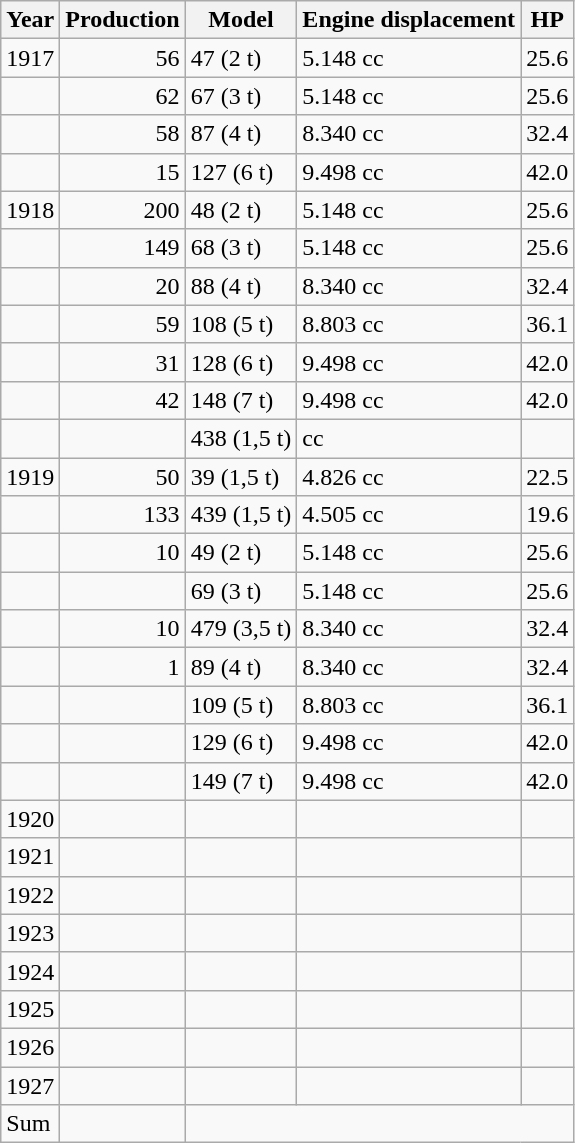<table class="wikitable sortable">
<tr>
<th>Year</th>
<th>Production</th>
<th>Model</th>
<th>Engine displacement</th>
<th>HP</th>
</tr>
<tr>
<td>1917</td>
<td align="right">56</td>
<td>47 (2 t)</td>
<td>5.148 cc</td>
<td>25.6</td>
</tr>
<tr>
<td></td>
<td align="right">62</td>
<td>67 (3 t)</td>
<td>5.148 cc</td>
<td>25.6</td>
</tr>
<tr>
<td></td>
<td align="right">58</td>
<td>87 (4 t)</td>
<td>8.340 cc</td>
<td>32.4</td>
</tr>
<tr>
<td></td>
<td align="right">15</td>
<td>127 (6 t)</td>
<td>9.498 cc</td>
<td>42.0</td>
</tr>
<tr>
<td>1918</td>
<td align="right">200</td>
<td>48 (2 t)</td>
<td>5.148 cc</td>
<td>25.6</td>
</tr>
<tr>
<td></td>
<td align="right">149</td>
<td>68 (3 t)</td>
<td>5.148 cc</td>
<td>25.6</td>
</tr>
<tr>
<td></td>
<td align="right">20</td>
<td>88 (4 t)</td>
<td>8.340 cc</td>
<td>32.4</td>
</tr>
<tr>
<td></td>
<td align="right">59</td>
<td>108 (5 t)</td>
<td>8.803 cc</td>
<td>36.1</td>
</tr>
<tr>
<td></td>
<td align="right">31</td>
<td>128 (6 t)</td>
<td>9.498 cc</td>
<td>42.0</td>
</tr>
<tr>
<td></td>
<td align="right">42</td>
<td>148 (7 t)</td>
<td>9.498 cc</td>
<td>42.0</td>
</tr>
<tr>
<td></td>
<td align="right"></td>
<td>438 (1,5 t)</td>
<td>cc</td>
<td></td>
</tr>
<tr>
<td>1919</td>
<td align="right">50</td>
<td>39 (1,5 t)</td>
<td>4.826 cc</td>
<td>22.5</td>
</tr>
<tr>
<td></td>
<td align="right">133</td>
<td>439 (1,5 t)</td>
<td>4.505 cc</td>
<td>19.6</td>
</tr>
<tr>
<td></td>
<td align="right">10</td>
<td>49 (2 t)</td>
<td>5.148 cc</td>
<td>25.6</td>
</tr>
<tr>
<td></td>
<td align="right"></td>
<td>69 (3 t)</td>
<td>5.148 cc</td>
<td>25.6</td>
</tr>
<tr>
<td></td>
<td align="right">10</td>
<td>479 (3,5 t)</td>
<td>8.340 cc</td>
<td>32.4</td>
</tr>
<tr>
<td></td>
<td align="right">1</td>
<td>89 (4 t)</td>
<td>8.340 cc</td>
<td>32.4</td>
</tr>
<tr>
<td></td>
<td align="right"></td>
<td>109 (5 t)</td>
<td>8.803 cc</td>
<td>36.1</td>
</tr>
<tr>
<td></td>
<td align="right"></td>
<td>129 (6 t)</td>
<td>9.498 cc</td>
<td>42.0</td>
</tr>
<tr>
<td></td>
<td align="right"></td>
<td>149 (7 t)</td>
<td>9.498 cc</td>
<td>42.0</td>
</tr>
<tr>
<td>1920</td>
<td align="right"></td>
<td></td>
<td></td>
<td></td>
</tr>
<tr>
<td>1921</td>
<td align="right"></td>
<td></td>
<td></td>
<td></td>
</tr>
<tr>
<td>1922</td>
<td align="right"></td>
<td></td>
<td></td>
<td></td>
</tr>
<tr>
<td>1923</td>
<td align="right"></td>
<td></td>
<td></td>
<td></td>
</tr>
<tr>
<td>1924</td>
<td align="right"></td>
<td></td>
<td></td>
<td></td>
</tr>
<tr>
<td>1925</td>
<td align="right"></td>
<td></td>
<td></td>
<td></td>
</tr>
<tr>
<td>1926</td>
<td align="right"></td>
<td></td>
<td></td>
<td></td>
</tr>
<tr>
<td>1927</td>
<td align="right"></td>
<td></td>
<td></td>
<td></td>
</tr>
<tr>
<td>Sum </td>
<td align="right"></td>
</tr>
</table>
